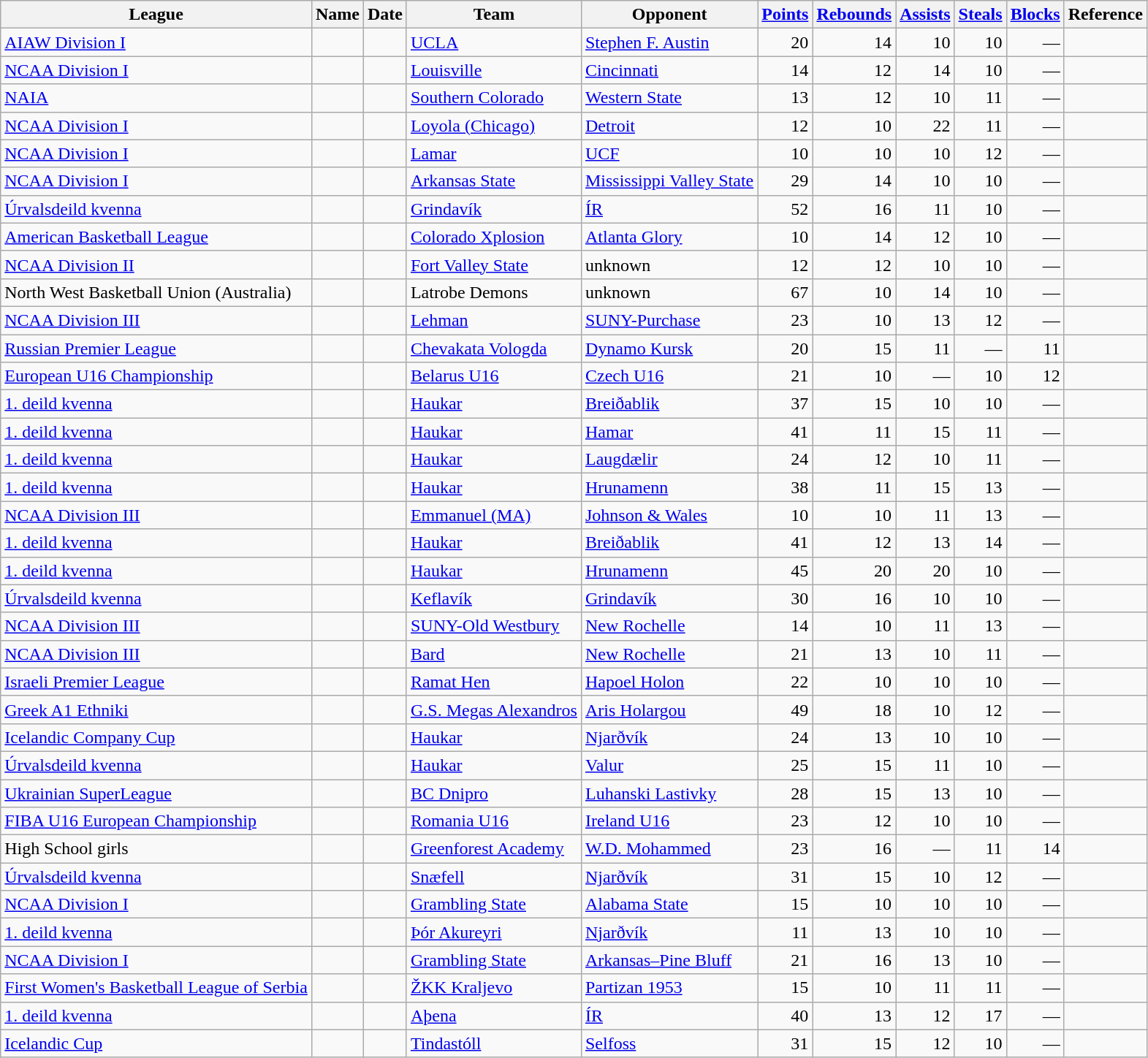<table class="wikitable sortable">
<tr>
<th>League</th>
<th>Name</th>
<th>Date</th>
<th>Team</th>
<th>Opponent</th>
<th><a href='#'>Points</a></th>
<th><a href='#'>Rebounds</a></th>
<th><a href='#'>Assists</a></th>
<th><a href='#'>Steals</a></th>
<th><a href='#'>Blocks</a></th>
<th class=unsortable>Reference</th>
</tr>
<tr>
<td><a href='#'>AIAW Division I</a></td>
<td></td>
<td></td>
<td><a href='#'>UCLA</a></td>
<td><a href='#'>Stephen F. Austin</a></td>
<td align=right>20</td>
<td align=right>14</td>
<td align=right>10</td>
<td align=right>10</td>
<td align=right>—</td>
<td align=center></td>
</tr>
<tr>
<td><a href='#'>NCAA Division I</a></td>
<td></td>
<td></td>
<td><a href='#'>Louisville</a></td>
<td><a href='#'>Cincinnati</a></td>
<td align=right>14</td>
<td align=right>12</td>
<td align=right>14</td>
<td align=right>10</td>
<td align=right>—</td>
<td align=center></td>
</tr>
<tr>
<td><a href='#'>NAIA</a></td>
<td></td>
<td></td>
<td><a href='#'>Southern Colorado</a></td>
<td><a href='#'>Western State</a></td>
<td align=right>13</td>
<td align=right>12</td>
<td align=right>10</td>
<td align=right>11</td>
<td align=right>—</td>
<td align=center></td>
</tr>
<tr>
<td><a href='#'>NCAA Division I</a></td>
<td></td>
<td></td>
<td><a href='#'>Loyola (Chicago)</a></td>
<td><a href='#'>Detroit</a></td>
<td align=right>12</td>
<td align=right>10</td>
<td align=right>22</td>
<td align=right>11</td>
<td align=right>—</td>
<td align=center></td>
</tr>
<tr>
<td><a href='#'>NCAA Division I</a></td>
<td></td>
<td></td>
<td><a href='#'>Lamar</a></td>
<td><a href='#'>UCF</a></td>
<td align=right>10</td>
<td align=right>10</td>
<td align=right>10</td>
<td align=right>12</td>
<td align=right>—</td>
<td align=center></td>
</tr>
<tr>
<td><a href='#'>NCAA Division I</a></td>
<td></td>
<td></td>
<td><a href='#'>Arkansas State</a></td>
<td><a href='#'>Mississippi Valley State</a></td>
<td align=right>29</td>
<td align=right>14</td>
<td align=right>10</td>
<td align=right>10</td>
<td align=right>—</td>
<td align=center></td>
</tr>
<tr>
<td><a href='#'>Úrvalsdeild kvenna</a></td>
<td></td>
<td></td>
<td><a href='#'>Grindavík</a></td>
<td><a href='#'>ÍR</a></td>
<td align=right>52</td>
<td align=right>16</td>
<td align=right>11</td>
<td align=right>10</td>
<td align=right>—</td>
<td align=center></td>
</tr>
<tr>
<td><a href='#'>American Basketball League</a></td>
<td></td>
<td></td>
<td><a href='#'>Colorado Xplosion</a></td>
<td><a href='#'>Atlanta Glory</a></td>
<td align=right>10</td>
<td align=right>14</td>
<td align=right>12</td>
<td align=right>10</td>
<td align=right>—</td>
<td align=center></td>
</tr>
<tr>
<td><a href='#'>NCAA Division II</a></td>
<td></td>
<td></td>
<td><a href='#'>Fort Valley State</a></td>
<td>unknown</td>
<td align=right>12</td>
<td align=right>12</td>
<td align=right>10</td>
<td align=right>10</td>
<td align=right>—</td>
<td align=center></td>
</tr>
<tr>
<td>North West Basketball Union (Australia)</td>
<td></td>
<td></td>
<td>Latrobe Demons</td>
<td>unknown</td>
<td align=right>67</td>
<td align=right>10</td>
<td align=right>14</td>
<td align=right>10</td>
<td align=right>—</td>
<td align=center></td>
</tr>
<tr>
<td><a href='#'>NCAA Division III</a></td>
<td></td>
<td></td>
<td><a href='#'>Lehman</a></td>
<td><a href='#'>SUNY-Purchase</a></td>
<td align=right>23</td>
<td align=right>10</td>
<td align=right>13</td>
<td align=right>12</td>
<td align=right>—</td>
<td align=center></td>
</tr>
<tr>
<td><a href='#'>Russian Premier League</a></td>
<td></td>
<td></td>
<td><a href='#'>Chevakata Vologda</a></td>
<td><a href='#'>Dynamo Kursk</a></td>
<td align=right>20</td>
<td align=right>15</td>
<td align=right>11</td>
<td align=right>—</td>
<td align=right>11</td>
<td align=center></td>
</tr>
<tr>
<td><a href='#'>European U16 Championship</a></td>
<td></td>
<td></td>
<td><a href='#'>Belarus U16</a></td>
<td><a href='#'>Czech U16</a></td>
<td align=right>21</td>
<td align=right>10</td>
<td align=right>—</td>
<td align=right>10</td>
<td align=right>12</td>
<td align=center></td>
</tr>
<tr>
<td><a href='#'>1. deild kvenna</a></td>
<td></td>
<td></td>
<td><a href='#'>Haukar</a></td>
<td><a href='#'>Breiðablik</a></td>
<td align=right>37</td>
<td align=right>15</td>
<td align=right>10</td>
<td align=right>10</td>
<td align=right>—</td>
<td align=center></td>
</tr>
<tr>
<td><a href='#'>1. deild kvenna</a></td>
<td></td>
<td></td>
<td><a href='#'>Haukar</a></td>
<td><a href='#'>Hamar</a></td>
<td align=right>41</td>
<td align=right>11</td>
<td align=right>15</td>
<td align=right>11</td>
<td align=right>—</td>
<td align=center></td>
</tr>
<tr>
<td><a href='#'>1. deild kvenna</a></td>
<td></td>
<td></td>
<td><a href='#'>Haukar</a></td>
<td><a href='#'>Laugdælir</a></td>
<td align=right>24</td>
<td align=right>12</td>
<td align=right>10</td>
<td align=right>11</td>
<td align=right>—</td>
<td align=center></td>
</tr>
<tr>
<td><a href='#'>1. deild kvenna</a></td>
<td></td>
<td></td>
<td><a href='#'>Haukar</a></td>
<td><a href='#'>Hrunamenn</a></td>
<td align=right>38</td>
<td align=right>11</td>
<td align=right>15</td>
<td align=right>13</td>
<td align=right>—</td>
<td align=center></td>
</tr>
<tr>
<td><a href='#'>NCAA Division III</a></td>
<td></td>
<td></td>
<td><a href='#'>Emmanuel (MA)</a></td>
<td><a href='#'>Johnson & Wales</a></td>
<td align=right>10</td>
<td align=right>10</td>
<td align=right>11</td>
<td align=right>13</td>
<td align=right>—</td>
<td align=center></td>
</tr>
<tr>
<td><a href='#'>1. deild kvenna</a></td>
<td></td>
<td></td>
<td><a href='#'>Haukar</a></td>
<td><a href='#'>Breiðablik</a></td>
<td align=right>41</td>
<td align=right>12</td>
<td align=right>13</td>
<td align=right>14</td>
<td align=right>—</td>
<td align=center></td>
</tr>
<tr>
<td><a href='#'>1. deild kvenna</a></td>
<td></td>
<td></td>
<td><a href='#'>Haukar</a></td>
<td><a href='#'>Hrunamenn</a></td>
<td align=right>45</td>
<td align=right>20</td>
<td align=right>20</td>
<td align=right>10</td>
<td align=right>—</td>
<td align=center></td>
</tr>
<tr>
<td><a href='#'>Úrvalsdeild kvenna</a></td>
<td></td>
<td></td>
<td><a href='#'>Keflavík</a></td>
<td><a href='#'>Grindavík</a></td>
<td align=right>30</td>
<td align=right>16</td>
<td align=right>10</td>
<td align=right>10</td>
<td align=right>—</td>
<td align=center></td>
</tr>
<tr>
<td><a href='#'>NCAA Division III</a></td>
<td></td>
<td></td>
<td><a href='#'>SUNY-Old Westbury</a></td>
<td><a href='#'>New Rochelle</a></td>
<td align=right>14</td>
<td align=right>10</td>
<td align=right>11</td>
<td align=right>13</td>
<td align=right>—</td>
<td align=center></td>
</tr>
<tr>
<td><a href='#'>NCAA Division III</a></td>
<td></td>
<td></td>
<td><a href='#'>Bard</a></td>
<td><a href='#'>New Rochelle</a></td>
<td align=right>21</td>
<td align=right>13</td>
<td align=right>10</td>
<td align=right>11</td>
<td align=right>—</td>
<td align=center></td>
</tr>
<tr>
<td><a href='#'>Israeli Premier League</a></td>
<td></td>
<td></td>
<td><a href='#'>Ramat Hen</a></td>
<td><a href='#'>Hapoel Holon</a></td>
<td align=right>22</td>
<td align=right>10</td>
<td align=right>10</td>
<td align=right>10</td>
<td align=right>—</td>
<td align=center></td>
</tr>
<tr>
<td><a href='#'>Greek A1 Ethniki</a></td>
<td></td>
<td></td>
<td><a href='#'>G.S. Megas Alexandros</a></td>
<td><a href='#'>Aris Holargou</a></td>
<td align="right">49</td>
<td align=right>18</td>
<td align=right>10</td>
<td align=right>12</td>
<td align=right>—</td>
<td align=center></td>
</tr>
<tr>
<td><a href='#'>Icelandic Company Cup</a></td>
<td></td>
<td></td>
<td><a href='#'>Haukar</a></td>
<td><a href='#'>Njarðvík</a></td>
<td align=right>24</td>
<td align=right>13</td>
<td align=right>10</td>
<td align=right>10</td>
<td align=right>—</td>
<td align=center></td>
</tr>
<tr>
<td><a href='#'>Úrvalsdeild kvenna</a></td>
<td></td>
<td></td>
<td><a href='#'>Haukar</a></td>
<td><a href='#'>Valur</a></td>
<td align=right>25</td>
<td align=right>15</td>
<td align=right>11</td>
<td align=right>10</td>
<td align=right>—</td>
<td align=center></td>
</tr>
<tr>
<td><a href='#'>Ukrainian SuperLeague</a></td>
<td></td>
<td></td>
<td><a href='#'>BC Dnipro</a></td>
<td><a href='#'>Luhanski Lastivky</a></td>
<td align="right">28</td>
<td align=right>15</td>
<td align=right>13</td>
<td align=right>10</td>
<td align=right>—</td>
<td align=center></td>
</tr>
<tr>
<td><a href='#'>FIBA U16 European Championship</a></td>
<td></td>
<td></td>
<td><a href='#'>Romania U16</a></td>
<td><a href='#'>Ireland U16</a></td>
<td align=right>23</td>
<td align=right>12</td>
<td align=right>10</td>
<td align=right>10</td>
<td align=right>—</td>
<td align=center></td>
</tr>
<tr>
<td>High School girls</td>
<td></td>
<td></td>
<td><a href='#'>Greenforest Academy</a></td>
<td><a href='#'>W.D. Mohammed</a></td>
<td align=right>23</td>
<td align=right>16</td>
<td align=right>—</td>
<td align=right>11</td>
<td align=right>14</td>
<td align=center></td>
</tr>
<tr>
<td><a href='#'>Úrvalsdeild kvenna</a></td>
<td></td>
<td></td>
<td><a href='#'>Snæfell</a></td>
<td><a href='#'>Njarðvík</a></td>
<td align=right>31</td>
<td align=right>15</td>
<td align=right>10</td>
<td align=right>12</td>
<td align=right>—</td>
<td align=center></td>
</tr>
<tr>
<td><a href='#'>NCAA Division I</a></td>
<td></td>
<td></td>
<td><a href='#'>Grambling State</a></td>
<td><a href='#'>Alabama State</a></td>
<td align=right>15</td>
<td align=right>10</td>
<td align=right>10</td>
<td align=right>10</td>
<td align=right>—</td>
<td align=center></td>
</tr>
<tr>
<td><a href='#'>1. deild kvenna</a></td>
<td></td>
<td></td>
<td><a href='#'>Þór Akureyri</a></td>
<td><a href='#'>Njarðvík</a></td>
<td align=right>11</td>
<td align=right>13</td>
<td align=right>10</td>
<td align=right>10</td>
<td align=right>—</td>
<td align=center></td>
</tr>
<tr>
<td><a href='#'>NCAA Division I</a></td>
<td></td>
<td></td>
<td><a href='#'>Grambling State</a></td>
<td><a href='#'>Arkansas–Pine Bluff</a></td>
<td align=right>21</td>
<td align=right>16</td>
<td align=right>13</td>
<td align=right>10</td>
<td align=right>—</td>
<td align=center></td>
</tr>
<tr>
<td><a href='#'>First Women's Basketball League of Serbia</a></td>
<td></td>
<td></td>
<td><a href='#'>ŽKK Kraljevo</a></td>
<td><a href='#'>Partizan 1953</a></td>
<td align=right>15</td>
<td align=right>10</td>
<td align=right>11</td>
<td align=right>11</td>
<td align=right>—</td>
<td align=center></td>
</tr>
<tr>
<td><a href='#'>1. deild kvenna</a></td>
<td></td>
<td></td>
<td><a href='#'>Aþena</a></td>
<td><a href='#'>ÍR</a></td>
<td align=right>40</td>
<td align=right>13</td>
<td align=right>12</td>
<td align=right>17</td>
<td align=right>—</td>
<td align=center></td>
</tr>
<tr>
<td><a href='#'>Icelandic Cup</a></td>
<td></td>
<td></td>
<td><a href='#'>Tindastóll</a></td>
<td><a href='#'>Selfoss</a></td>
<td align=right>31</td>
<td align=right>15</td>
<td align=right>12</td>
<td align=right>10</td>
<td align=right>—</td>
<td align=center></td>
</tr>
</table>
